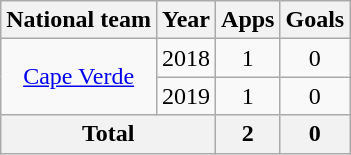<table class=wikitable style="text-align:center">
<tr>
<th>National team</th>
<th>Year</th>
<th>Apps</th>
<th>Goals</th>
</tr>
<tr>
<td rowspan=2><a href='#'>Cape Verde</a></td>
<td>2018</td>
<td>1</td>
<td>0</td>
</tr>
<tr>
<td>2019</td>
<td>1</td>
<td>0</td>
</tr>
<tr>
<th colspan="2">Total</th>
<th>2</th>
<th>0</th>
</tr>
</table>
